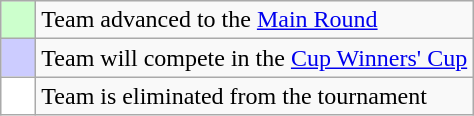<table class="wikitable">
<tr>
<td style="background: #CCFFCC;">    </td>
<td>Team advanced to the <a href='#'>Main Round</a></td>
</tr>
<tr>
<td style="background: #CCCCFF;">    </td>
<td>Team will compete in the <a href='#'>Cup Winners' Cup</a></td>
</tr>
<tr>
<td style="background: #FFFFFF;">    </td>
<td>Team is eliminated from the tournament</td>
</tr>
</table>
